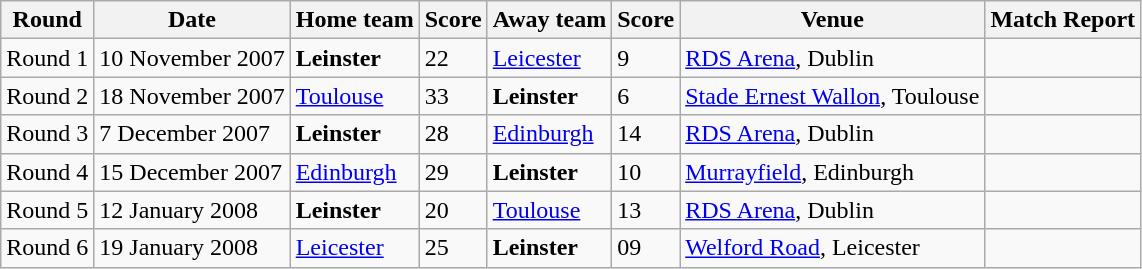<table class="wikitable">
<tr>
<th>Round</th>
<th>Date</th>
<th>Home team</th>
<th>Score</th>
<th>Away team</th>
<th>Score</th>
<th>Venue</th>
<th>Match Report</th>
</tr>
<tr>
<td>Round 1</td>
<td>10 November 2007</td>
<td> <strong>Leinster</strong></td>
<td>22</td>
<td><a href='#'>Leicester</a></td>
<td>9</td>
<td><a href='#'>RDS Arena</a>, Dublin</td>
<td></td>
</tr>
<tr>
<td>Round 2</td>
<td>18 November 2007</td>
<td><a href='#'>Toulouse</a></td>
<td>33</td>
<td> <strong>Leinster</strong></td>
<td>6</td>
<td><a href='#'>Stade Ernest Wallon</a>, Toulouse</td>
<td></td>
</tr>
<tr>
<td>Round 3</td>
<td>7 December 2007</td>
<td><strong>Leinster</strong></td>
<td>28</td>
<td><a href='#'>Edinburgh</a></td>
<td>14</td>
<td><a href='#'>RDS Arena</a>, Dublin</td>
<td></td>
</tr>
<tr>
<td>Round 4</td>
<td>15 December 2007</td>
<td><a href='#'>Edinburgh</a></td>
<td>29</td>
<td> <strong>Leinster</strong></td>
<td>10</td>
<td><a href='#'>Murrayfield</a>, Edinburgh</td>
<td></td>
</tr>
<tr>
<td>Round 5</td>
<td>12 January 2008</td>
<td> <strong>Leinster</strong></td>
<td>20</td>
<td><a href='#'>Toulouse</a></td>
<td>13</td>
<td><a href='#'>RDS Arena</a>, Dublin</td>
<td></td>
</tr>
<tr>
<td>Round 6</td>
<td>19 January 2008</td>
<td><a href='#'>Leicester</a></td>
<td>25</td>
<td> <strong>Leinster</strong></td>
<td>09</td>
<td><a href='#'>Welford Road</a>, Leicester</td>
<td></td>
</tr>
</table>
